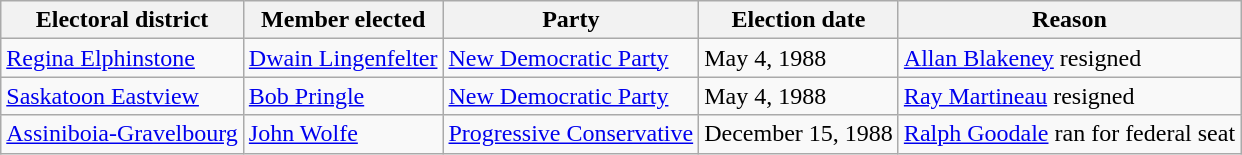<table class="wikitable sortable">
<tr>
<th>Electoral district</th>
<th>Member elected</th>
<th>Party</th>
<th>Election date</th>
<th>Reason</th>
</tr>
<tr>
<td><a href='#'>Regina Elphinstone</a></td>
<td><a href='#'>Dwain Lingenfelter</a></td>
<td><a href='#'>New Democratic Party</a></td>
<td>May 4, 1988</td>
<td><a href='#'>Allan Blakeney</a> resigned</td>
</tr>
<tr>
<td><a href='#'>Saskatoon Eastview</a></td>
<td><a href='#'>Bob Pringle</a></td>
<td><a href='#'>New Democratic Party</a></td>
<td>May 4, 1988</td>
<td><a href='#'>Ray Martineau</a> resigned</td>
</tr>
<tr>
<td><a href='#'>Assiniboia-Gravelbourg</a></td>
<td><a href='#'>John Wolfe</a></td>
<td><a href='#'>Progressive Conservative</a></td>
<td>December 15, 1988</td>
<td><a href='#'>Ralph Goodale</a> ran for federal seat</td>
</tr>
</table>
